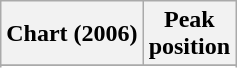<table class="wikitable sortable plainrowheaders" style="text-align:center;">
<tr>
<th scope="col">Chart (2006)</th>
<th scope="col">Peak<br> position</th>
</tr>
<tr>
</tr>
<tr>
</tr>
<tr>
</tr>
<tr>
</tr>
<tr>
</tr>
</table>
